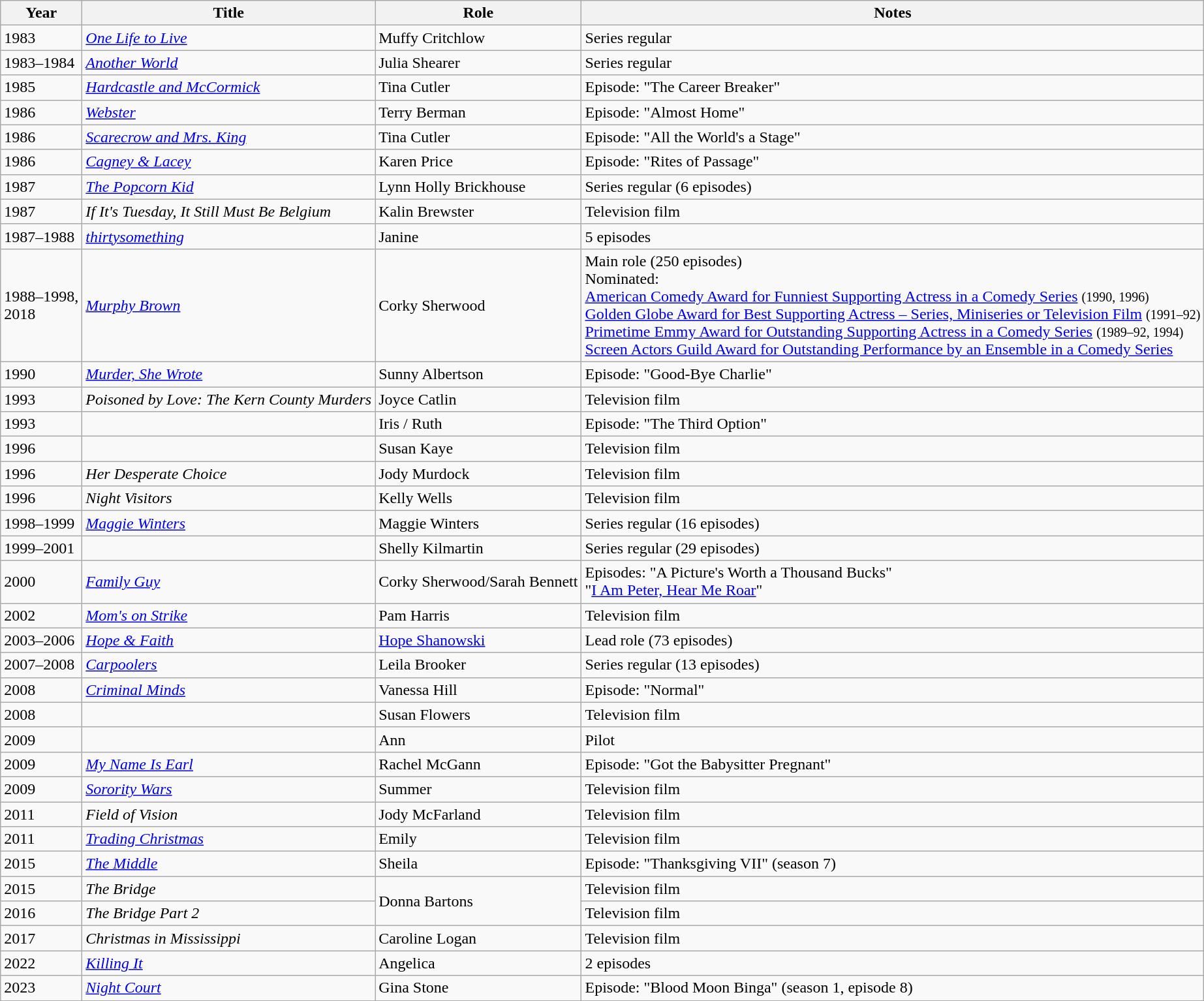<table class="wikitable sortable">
<tr>
<th>Year</th>
<th>Title</th>
<th>Role</th>
<th class="unsortable">Notes</th>
</tr>
<tr>
<td>1983</td>
<td><em><a href='#'>One Life to Live</a></em></td>
<td>Muffy Critchlow</td>
<td>Series regular</td>
</tr>
<tr>
<td>1983–1984</td>
<td><em><a href='#'>Another World</a></em></td>
<td>Julia Shearer</td>
<td>Series regular</td>
</tr>
<tr>
<td>1985</td>
<td><em><a href='#'>Hardcastle and McCormick</a></em></td>
<td>Tina Cutler</td>
<td>Episode: "The Career Breaker"</td>
</tr>
<tr>
<td>1986</td>
<td><em><a href='#'>Webster</a></em></td>
<td>Terry Berman</td>
<td>Episode: "Almost Home"</td>
</tr>
<tr>
<td>1986</td>
<td><em><a href='#'>Scarecrow and Mrs. King</a></em></td>
<td>Tina Cutler</td>
<td>Episode: "All the World's a Stage"</td>
</tr>
<tr>
<td>1986</td>
<td><em><a href='#'>Cagney & Lacey</a></em></td>
<td>Karen Price</td>
<td>Episode: "Rites of Passage"</td>
</tr>
<tr>
<td>1987</td>
<td><em><a href='#'>The Popcorn Kid</a></em></td>
<td>Lynn Holly Brickhouse</td>
<td>Series regular (6 episodes)</td>
</tr>
<tr>
<td>1987</td>
<td><em>If It's Tuesday, It Still Must Be Belgium</em></td>
<td>Kalin Brewster</td>
<td>Television film</td>
</tr>
<tr>
<td>1987–1988</td>
<td><em><a href='#'>thirtysomething</a></em></td>
<td>Janine</td>
<td>5 episodes</td>
</tr>
<tr>
<td>1988–1998,<br>2018</td>
<td><em><a href='#'>Murphy Brown</a></em></td>
<td>Corky Sherwood</td>
<td>Main role (250 episodes)<br>Nominated: <br>  <a href='#'>American Comedy Award for Funniest Supporting Actress in a Comedy Series</a> <small>(1990, 1996)</small><br><a href='#'>Golden Globe Award for Best Supporting Actress – Series, Miniseries or Television Film</a> <small>(1991–92)</small><br><a href='#'>Primetime Emmy Award for Outstanding Supporting Actress in a Comedy Series</a> <small>(1989–92, 1994)</small><br><a href='#'>Screen Actors Guild Award for Outstanding Performance by an Ensemble in a Comedy Series</a></td>
</tr>
<tr>
<td>1990</td>
<td><em><a href='#'>Murder, She Wrote</a></em></td>
<td>Sunny Albertson</td>
<td>Episode: "Good-Bye Charlie"</td>
</tr>
<tr>
<td>1993</td>
<td><em>Poisoned by Love: The Kern County Murders</em></td>
<td>Joyce Catlin</td>
<td>Television film</td>
</tr>
<tr>
<td>1993</td>
<td><em></em></td>
<td>Iris / Ruth</td>
<td>Episode: "The Third Option"</td>
</tr>
<tr>
<td>1996</td>
<td><em></em></td>
<td>Susan Kaye</td>
<td>Television film</td>
</tr>
<tr>
<td>1996</td>
<td><em>Her Desperate Choice</em></td>
<td>Jody Murdock</td>
<td>Television film</td>
</tr>
<tr>
<td>1996</td>
<td><em>Night Visitors</em></td>
<td>Kelly Wells</td>
<td>Television film</td>
</tr>
<tr>
<td>1998–1999</td>
<td><em><a href='#'>Maggie Winters</a></em></td>
<td>Maggie Winters</td>
<td>Series regular (16 episodes)</td>
</tr>
<tr>
<td>1999–2001</td>
<td><em></em></td>
<td>Shelly Kilmartin</td>
<td>Series regular (29 episodes)</td>
</tr>
<tr>
<td>2000</td>
<td><em><a href='#'>Family Guy</a></em></td>
<td>Corky Sherwood/Sarah Bennett</td>
<td>Episodes: "A Picture's Worth a Thousand Bucks"<br>"<a href='#'>I Am Peter, Hear Me Roar</a>"</td>
</tr>
<tr>
<td>2002</td>
<td><em><a href='#'>Mom's on Strike</a></em></td>
<td>Pam Harris</td>
<td>Television film</td>
</tr>
<tr>
<td>2003–2006</td>
<td><em><a href='#'>Hope & Faith</a></em></td>
<td><a href='#'>Hope Shanowski</a></td>
<td>Lead role (73 episodes)</td>
</tr>
<tr>
<td>2007–2008</td>
<td><em><a href='#'>Carpoolers</a></em></td>
<td>Leila Brooker</td>
<td>Series regular (13 episodes)</td>
</tr>
<tr>
<td>2008</td>
<td><em><a href='#'>Criminal Minds</a></em></td>
<td>Vanessa Hill</td>
<td>Episode: "Normal"</td>
</tr>
<tr>
<td>2008</td>
<td><em></em></td>
<td>Susan Flowers</td>
<td>Television film</td>
</tr>
<tr>
<td>2009</td>
<td><em></em></td>
<td>Ann</td>
<td>Pilot</td>
</tr>
<tr>
<td>2009</td>
<td><em><a href='#'>My Name Is Earl</a></em></td>
<td>Rachel McGann</td>
<td>Episode: "Got the Babysitter Pregnant"</td>
</tr>
<tr>
<td>2009</td>
<td><em><a href='#'>Sorority Wars</a></em></td>
<td>Summer</td>
<td>Television film</td>
</tr>
<tr>
<td>2011</td>
<td><em>Field of Vision</em></td>
<td>Jody McFarland</td>
<td>Television film</td>
</tr>
<tr>
<td>2011</td>
<td><em><a href='#'>Trading Christmas</a></em></td>
<td>Emily</td>
<td>Television film</td>
</tr>
<tr>
<td>2015</td>
<td><em><a href='#'>The Middle</a></em></td>
<td>Sheila</td>
<td>Episode: "Thanksgiving VII" (season 7)</td>
</tr>
<tr>
<td>2015</td>
<td><em>The Bridge</em></td>
<td rowspan="2">Donna Bartons</td>
<td>Television film</td>
</tr>
<tr>
<td>2016</td>
<td><em>The Bridge Part 2</em></td>
<td>Television film</td>
</tr>
<tr>
<td>2017</td>
<td><em>Christmas in Mississippi</em></td>
<td>Caroline Logan</td>
<td>Television film</td>
</tr>
<tr>
<td>2022</td>
<td><em><a href='#'>Killing It</a></em></td>
<td>Angelica</td>
<td>2 episodes</td>
</tr>
<tr>
<td>2023</td>
<td><em><a href='#'>Night Court</a></em></td>
<td>Gina Stone</td>
<td>Episode: "Blood Moon Binga" (season 1, episode 8)</td>
</tr>
<tr>
</tr>
</table>
